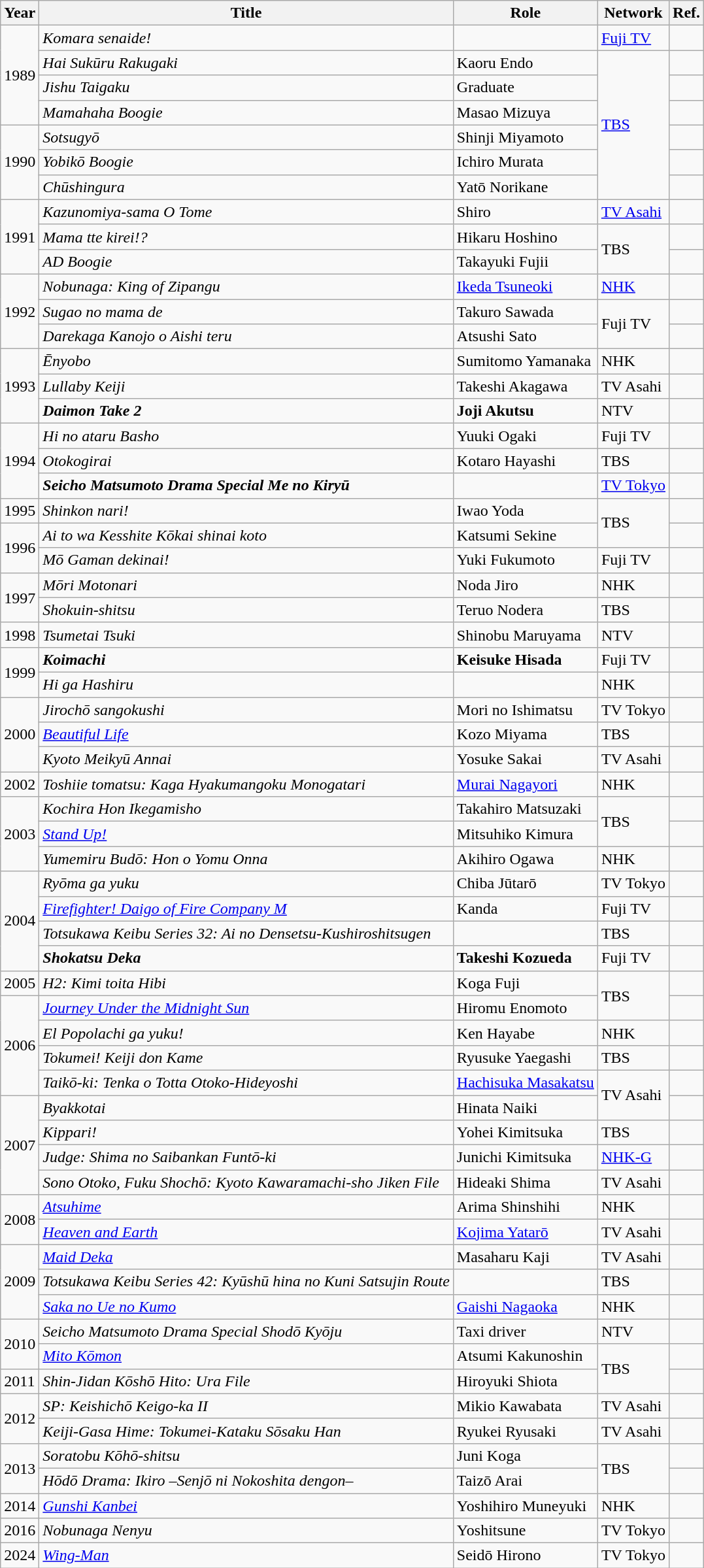<table class="wikitable">
<tr>
<th>Year</th>
<th>Title</th>
<th>Role</th>
<th>Network</th>
<th>Ref.</th>
</tr>
<tr>
<td rowspan="4">1989</td>
<td><em>Komara senaide!</em></td>
<td></td>
<td><a href='#'>Fuji TV</a></td>
<td></td>
</tr>
<tr>
<td><em>Hai Sukūru Rakugaki</em></td>
<td>Kaoru Endo</td>
<td rowspan="6"><a href='#'>TBS</a></td>
<td></td>
</tr>
<tr>
<td><em>Jishu Taigaku</em></td>
<td>Graduate</td>
<td></td>
</tr>
<tr>
<td><em>Mamahaha Boogie</em></td>
<td>Masao Mizuya</td>
<td></td>
</tr>
<tr>
<td rowspan="3">1990</td>
<td><em>Sotsugyō</em></td>
<td>Shinji Miyamoto</td>
<td></td>
</tr>
<tr>
<td><em>Yobikō Boogie</em></td>
<td>Ichiro Murata</td>
<td></td>
</tr>
<tr>
<td><em>Chūshingura</em></td>
<td>Yatō Norikane</td>
<td></td>
</tr>
<tr>
<td rowspan="3">1991</td>
<td><em>Kazunomiya-sama O Tome</em></td>
<td>Shiro</td>
<td><a href='#'>TV Asahi</a></td>
<td></td>
</tr>
<tr>
<td><em>Mama tte kirei!?</em></td>
<td>Hikaru Hoshino</td>
<td rowspan="2">TBS</td>
<td></td>
</tr>
<tr>
<td><em>AD Boogie</em></td>
<td>Takayuki Fujii</td>
<td></td>
</tr>
<tr>
<td rowspan="3">1992</td>
<td><em>Nobunaga: King of Zipangu</em></td>
<td><a href='#'>Ikeda Tsuneoki</a></td>
<td><a href='#'>NHK</a></td>
<td></td>
</tr>
<tr>
<td><em>Sugao no mama de</em></td>
<td>Takuro Sawada</td>
<td rowspan="2">Fuji TV</td>
<td></td>
</tr>
<tr>
<td><em>Darekaga Kanojo o Aishi teru</em></td>
<td>Atsushi Sato</td>
<td></td>
</tr>
<tr>
<td rowspan="3">1993</td>
<td><em>Ēnyobo</em></td>
<td>Sumitomo Yamanaka</td>
<td>NHK</td>
<td></td>
</tr>
<tr>
<td><em>Lullaby Keiji</em></td>
<td>Takeshi Akagawa</td>
<td>TV Asahi</td>
<td></td>
</tr>
<tr>
<td><strong><em>Daimon Take 2</em></strong></td>
<td><strong>Joji Akutsu</strong></td>
<td>NTV</td>
<td></td>
</tr>
<tr>
<td rowspan="3">1994</td>
<td><em>Hi no ataru Basho</em></td>
<td>Yuuki Ogaki</td>
<td>Fuji TV</td>
<td></td>
</tr>
<tr>
<td><em>Otokogirai</em></td>
<td>Kotaro Hayashi</td>
<td>TBS</td>
<td></td>
</tr>
<tr>
<td><strong><em>Seicho Matsumoto Drama Special Me no Kiryū</em></strong></td>
<td></td>
<td><a href='#'>TV Tokyo</a></td>
<td></td>
</tr>
<tr>
<td>1995</td>
<td><em>Shinkon nari!</em></td>
<td>Iwao Yoda</td>
<td rowspan="2">TBS</td>
<td></td>
</tr>
<tr>
<td rowspan="2">1996</td>
<td><em>Ai to wa Kesshite Kōkai shinai koto</em></td>
<td>Katsumi Sekine</td>
<td></td>
</tr>
<tr>
<td><em>Mō Gaman dekinai!</em></td>
<td>Yuki Fukumoto</td>
<td>Fuji TV</td>
<td></td>
</tr>
<tr>
<td rowspan="2">1997</td>
<td><em>Mōri Motonari</em></td>
<td>Noda Jiro</td>
<td>NHK</td>
<td></td>
</tr>
<tr>
<td><em>Shokuin-shitsu</em></td>
<td>Teruo Nodera</td>
<td>TBS</td>
<td></td>
</tr>
<tr>
<td>1998</td>
<td><em>Tsumetai Tsuki</em></td>
<td>Shinobu Maruyama</td>
<td>NTV</td>
<td></td>
</tr>
<tr>
<td rowspan="2">1999</td>
<td><strong><em>Koimachi</em></strong></td>
<td><strong>Keisuke Hisada</strong></td>
<td>Fuji TV</td>
<td></td>
</tr>
<tr>
<td><em>Hi ga Hashiru</em></td>
<td></td>
<td>NHK</td>
<td></td>
</tr>
<tr>
<td rowspan="3">2000</td>
<td><em>Jirochō sangokushi</em></td>
<td>Mori no Ishimatsu</td>
<td>TV Tokyo</td>
<td></td>
</tr>
<tr>
<td><em><a href='#'>Beautiful Life</a></em></td>
<td>Kozo Miyama</td>
<td>TBS</td>
<td></td>
</tr>
<tr>
<td><em>Kyoto Meikyū Annai</em></td>
<td>Yosuke Sakai</td>
<td>TV Asahi</td>
<td></td>
</tr>
<tr>
<td>2002</td>
<td><em>Toshiie tomatsu: Kaga Hyakumangoku Monogatari</em></td>
<td><a href='#'>Murai Nagayori</a></td>
<td>NHK</td>
<td></td>
</tr>
<tr>
<td rowspan="3">2003</td>
<td><em>Kochira Hon Ikegamisho</em></td>
<td>Takahiro Matsuzaki</td>
<td rowspan="2">TBS</td>
<td></td>
</tr>
<tr>
<td><em><a href='#'>Stand Up!</a></em></td>
<td>Mitsuhiko Kimura</td>
<td></td>
</tr>
<tr>
<td><em>Yumemiru Budō: Hon o Yomu Onna</em></td>
<td>Akihiro Ogawa</td>
<td>NHK</td>
<td></td>
</tr>
<tr>
<td rowspan="4">2004</td>
<td><em>Ryōma ga yuku</em></td>
<td>Chiba Jūtarō</td>
<td>TV Tokyo</td>
<td></td>
</tr>
<tr>
<td><em><a href='#'>Firefighter! Daigo of Fire Company M</a></em></td>
<td>Kanda</td>
<td>Fuji TV</td>
<td></td>
</tr>
<tr>
<td><em>Totsukawa Keibu Series 32: Ai no Densetsu-Kushiroshitsugen</em></td>
<td></td>
<td>TBS</td>
<td></td>
</tr>
<tr>
<td><strong><em>Shokatsu Deka</em></strong></td>
<td><strong>Takeshi Kozueda</strong></td>
<td>Fuji TV</td>
<td></td>
</tr>
<tr>
<td>2005</td>
<td><em>H2: Kimi toita Hibi</em></td>
<td>Koga Fuji</td>
<td rowspan="2">TBS</td>
<td></td>
</tr>
<tr>
<td rowspan="4">2006</td>
<td><em><a href='#'>Journey Under the Midnight Sun</a></em></td>
<td>Hiromu Enomoto</td>
<td></td>
</tr>
<tr>
<td><em>El Popolachi ga yuku!</em></td>
<td>Ken Hayabe</td>
<td>NHK</td>
<td></td>
</tr>
<tr>
<td><em>Tokumei! Keiji don Kame</em></td>
<td>Ryusuke Yaegashi</td>
<td>TBS</td>
<td></td>
</tr>
<tr>
<td><em>Taikō-ki: Tenka o Totta Otoko-Hideyoshi</em></td>
<td><a href='#'>Hachisuka Masakatsu</a></td>
<td rowspan="2">TV Asahi</td>
<td></td>
</tr>
<tr>
<td rowspan="4">2007</td>
<td><em>Byakkotai</em></td>
<td>Hinata Naiki</td>
<td></td>
</tr>
<tr>
<td><em>Kippari!</em></td>
<td>Yohei Kimitsuka</td>
<td>TBS</td>
<td></td>
</tr>
<tr>
<td><em>Judge: Shima no Saibankan Funtō-ki</em></td>
<td>Junichi Kimitsuka</td>
<td><a href='#'>NHK-G</a></td>
<td></td>
</tr>
<tr>
<td><em>Sono Otoko, Fuku Shochō: Kyoto Kawaramachi-sho Jiken File</em></td>
<td>Hideaki Shima</td>
<td>TV Asahi</td>
<td></td>
</tr>
<tr>
<td rowspan="2">2008</td>
<td><em><a href='#'>Atsuhime</a></em></td>
<td>Arima Shinshihi</td>
<td>NHK</td>
<td></td>
</tr>
<tr>
<td><em><a href='#'>Heaven and Earth</a></em></td>
<td><a href='#'>Kojima Yatarō</a></td>
<td>TV Asahi</td>
<td></td>
</tr>
<tr>
<td rowspan="3">2009</td>
<td><em><a href='#'>Maid Deka</a></em></td>
<td>Masaharu Kaji</td>
<td>TV Asahi</td>
<td></td>
</tr>
<tr>
<td><em>Totsukawa Keibu Series 42: Kyūshū hina no Kuni Satsujin Route</em></td>
<td></td>
<td>TBS</td>
<td></td>
</tr>
<tr>
<td><em><a href='#'>Saka no Ue no Kumo</a></em></td>
<td><a href='#'>Gaishi Nagaoka</a></td>
<td>NHK</td>
<td></td>
</tr>
<tr>
<td rowspan="2">2010</td>
<td><em>Seicho Matsumoto Drama Special Shodō Kyōju</em></td>
<td>Taxi driver</td>
<td>NTV</td>
<td></td>
</tr>
<tr>
<td><em><a href='#'>Mito Kōmon</a></em></td>
<td>Atsumi Kakunoshin</td>
<td rowspan="2">TBS</td>
<td></td>
</tr>
<tr>
<td>2011</td>
<td><em>Shin-Jidan Kōshō Hito: Ura File</em></td>
<td>Hiroyuki Shiota</td>
<td></td>
</tr>
<tr>
<td rowspan="2">2012</td>
<td><em>SP: Keishichō Keigo-ka II</em></td>
<td>Mikio Kawabata</td>
<td>TV Asahi</td>
<td></td>
</tr>
<tr>
<td><em>Keiji-Gasa Hime: Tokumei-Kataku Sōsaku Han</em></td>
<td>Ryukei Ryusaki</td>
<td>TV Asahi</td>
<td></td>
</tr>
<tr>
<td rowspan="2">2013</td>
<td><em>Soratobu Kōhō-shitsu</em></td>
<td>Juni Koga</td>
<td rowspan="2">TBS</td>
<td></td>
</tr>
<tr>
<td><em>Hōdō Drama: Ikiro –Senjō ni Nokoshita dengon–</em></td>
<td>Taizō Arai</td>
<td></td>
</tr>
<tr>
<td>2014</td>
<td><em><a href='#'>Gunshi Kanbei</a></em></td>
<td>Yoshihiro Muneyuki</td>
<td>NHK</td>
<td></td>
</tr>
<tr>
<td>2016</td>
<td><em>Nobunaga Nenyu</em></td>
<td>Yoshitsune</td>
<td>TV Tokyo</td>
<td></td>
</tr>
<tr>
<td>2024</td>
<td><em><a href='#'>Wing-Man</a></em></td>
<td>Seidō Hirono</td>
<td>TV Tokyo</td>
<td></td>
</tr>
</table>
